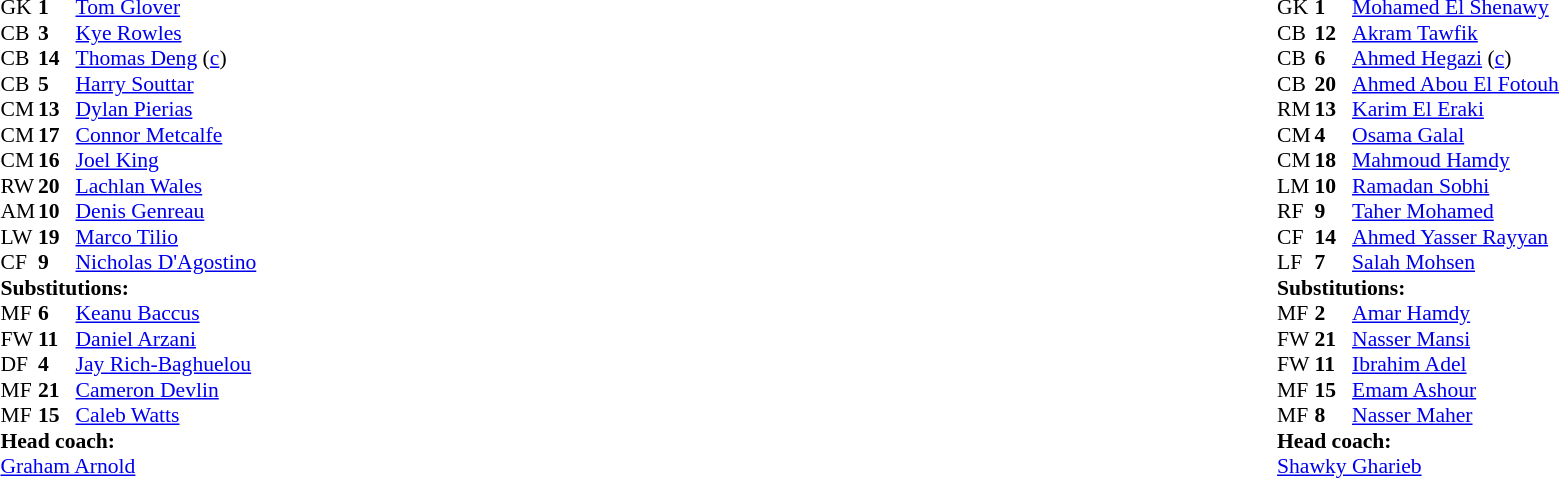<table width="100%">
<tr>
<td valign="top" width="40%"><br><table style="font-size:90%" cellspacing="0" cellpadding="0">
<tr>
<th width=25></th>
<th width=25></th>
</tr>
<tr>
<td>GK</td>
<td><strong>1</strong></td>
<td><a href='#'>Tom Glover</a></td>
</tr>
<tr>
<td>CB</td>
<td><strong>3</strong></td>
<td><a href='#'>Kye Rowles</a></td>
</tr>
<tr>
<td>CB</td>
<td><strong>14</strong></td>
<td><a href='#'>Thomas Deng</a> (<a href='#'>c</a>)</td>
</tr>
<tr>
<td>CB</td>
<td><strong>5</strong></td>
<td><a href='#'>Harry Souttar</a></td>
</tr>
<tr>
<td>CM</td>
<td><strong>13</strong></td>
<td><a href='#'>Dylan Pierias</a></td>
<td></td>
<td></td>
</tr>
<tr>
<td>CM</td>
<td><strong>17</strong></td>
<td><a href='#'>Connor Metcalfe</a></td>
<td></td>
<td></td>
</tr>
<tr>
<td>CM</td>
<td><strong>16</strong></td>
<td><a href='#'>Joel King</a></td>
</tr>
<tr>
<td>RW</td>
<td><strong>20</strong></td>
<td><a href='#'>Lachlan Wales</a></td>
<td></td>
<td></td>
</tr>
<tr>
<td>AM</td>
<td><strong>10</strong></td>
<td><a href='#'>Denis Genreau</a></td>
<td></td>
<td></td>
</tr>
<tr>
<td>LW</td>
<td><strong>19</strong></td>
<td><a href='#'>Marco Tilio</a></td>
</tr>
<tr>
<td>CF</td>
<td><strong>9</strong></td>
<td><a href='#'>Nicholas D'Agostino</a></td>
<td></td>
<td></td>
</tr>
<tr>
<td colspan=3><strong>Substitutions:</strong></td>
</tr>
<tr>
<td>MF</td>
<td><strong>6</strong></td>
<td><a href='#'>Keanu Baccus</a></td>
<td></td>
<td></td>
</tr>
<tr>
<td>FW</td>
<td><strong>11</strong></td>
<td><a href='#'>Daniel Arzani</a></td>
<td></td>
<td></td>
</tr>
<tr>
<td>DF</td>
<td><strong>4</strong></td>
<td><a href='#'>Jay Rich-Baghuelou</a></td>
<td></td>
<td></td>
</tr>
<tr>
<td>MF</td>
<td><strong>21</strong></td>
<td><a href='#'>Cameron Devlin</a></td>
<td></td>
<td></td>
</tr>
<tr>
<td>MF</td>
<td><strong>15</strong></td>
<td><a href='#'>Caleb Watts</a></td>
<td></td>
<td></td>
</tr>
<tr>
<td colspan=3><strong>Head coach:</strong></td>
</tr>
<tr>
<td colspan=3><a href='#'>Graham Arnold</a></td>
</tr>
</table>
</td>
<td valign="top"></td>
<td valign="top" width="50%"><br><table style="font-size:90%; margin:auto" cellspacing="0" cellpadding="0">
<tr>
<th width=25></th>
<th width=25></th>
</tr>
<tr>
<td>GK</td>
<td><strong>1</strong></td>
<td><a href='#'>Mohamed El Shenawy</a></td>
</tr>
<tr>
<td>CB</td>
<td><strong>12</strong></td>
<td><a href='#'>Akram Tawfik</a></td>
<td></td>
<td></td>
</tr>
<tr>
<td>CB</td>
<td><strong>6</strong></td>
<td><a href='#'>Ahmed Hegazi</a> (<a href='#'>c</a>)</td>
</tr>
<tr>
<td>CB</td>
<td><strong>20</strong></td>
<td><a href='#'>Ahmed Abou El Fotouh</a></td>
</tr>
<tr>
<td>RM</td>
<td><strong>13</strong></td>
<td><a href='#'>Karim El Eraki</a></td>
</tr>
<tr>
<td>CM</td>
<td><strong>4</strong></td>
<td><a href='#'>Osama Galal</a></td>
</tr>
<tr>
<td>CM</td>
<td><strong>18</strong></td>
<td><a href='#'>Mahmoud Hamdy</a></td>
</tr>
<tr>
<td>LM</td>
<td><strong>10</strong></td>
<td><a href='#'>Ramadan Sobhi</a></td>
<td></td>
<td></td>
</tr>
<tr>
<td>RF</td>
<td><strong>9</strong></td>
<td><a href='#'>Taher Mohamed</a></td>
<td></td>
<td></td>
</tr>
<tr>
<td>CF</td>
<td><strong>14</strong></td>
<td><a href='#'>Ahmed Yasser Rayyan</a></td>
<td></td>
<td></td>
</tr>
<tr>
<td>LF</td>
<td><strong>7</strong></td>
<td><a href='#'>Salah Mohsen</a></td>
<td></td>
<td></td>
</tr>
<tr>
<td colspan=3><strong>Substitutions:</strong></td>
</tr>
<tr>
<td>MF</td>
<td><strong>2</strong></td>
<td><a href='#'>Amar Hamdy</a></td>
<td></td>
<td></td>
</tr>
<tr>
<td>FW</td>
<td><strong>21</strong></td>
<td><a href='#'>Nasser Mansi</a></td>
<td></td>
<td></td>
</tr>
<tr>
<td>FW</td>
<td><strong>11</strong></td>
<td><a href='#'>Ibrahim Adel</a></td>
<td></td>
<td></td>
</tr>
<tr>
<td>MF</td>
<td><strong>15</strong></td>
<td><a href='#'>Emam Ashour</a></td>
<td></td>
<td></td>
</tr>
<tr>
<td>MF</td>
<td><strong>8</strong></td>
<td><a href='#'>Nasser Maher</a></td>
<td></td>
<td></td>
</tr>
<tr>
<td colspan=3><strong>Head coach:</strong></td>
</tr>
<tr>
<td colspan=3><a href='#'>Shawky Gharieb</a></td>
</tr>
</table>
</td>
</tr>
</table>
